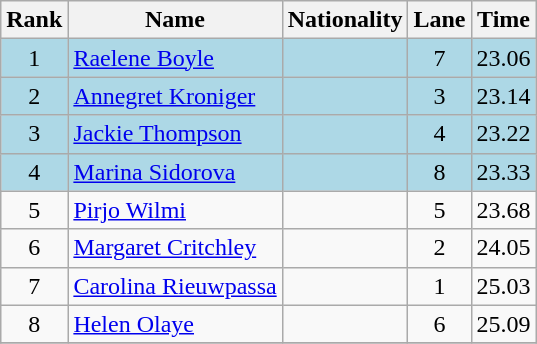<table class="wikitable sortable" style="text-align:center">
<tr>
<th>Rank</th>
<th>Name</th>
<th>Nationality</th>
<th>Lane</th>
<th>Time</th>
</tr>
<tr bgcolor=lightblue>
<td>1</td>
<td align=left><a href='#'>Raelene Boyle</a></td>
<td align=left></td>
<td>7</td>
<td>23.06</td>
</tr>
<tr bgcolor=lightblue>
<td>2</td>
<td align=left><a href='#'>Annegret Kroniger</a></td>
<td align=left></td>
<td>3</td>
<td>23.14</td>
</tr>
<tr bgcolor=lightblue>
<td>3</td>
<td align=left><a href='#'>Jackie Thompson</a></td>
<td align=left></td>
<td>4</td>
<td>23.22</td>
</tr>
<tr bgcolor=lightblue>
<td>4</td>
<td align=left><a href='#'>Marina Sidorova</a></td>
<td align=left></td>
<td>8</td>
<td>23.33</td>
</tr>
<tr>
<td>5</td>
<td align=left><a href='#'>Pirjo Wilmi</a></td>
<td align=left></td>
<td>5</td>
<td>23.68</td>
</tr>
<tr>
<td>6</td>
<td align=left><a href='#'>Margaret Critchley</a></td>
<td align=left></td>
<td>2</td>
<td>24.05</td>
</tr>
<tr>
<td>7</td>
<td align=left><a href='#'>Carolina Rieuwpassa</a></td>
<td align=left></td>
<td>1</td>
<td>25.03</td>
</tr>
<tr>
<td>8</td>
<td align=left><a href='#'>Helen Olaye</a></td>
<td align=left></td>
<td>6</td>
<td>25.09</td>
</tr>
<tr>
</tr>
</table>
